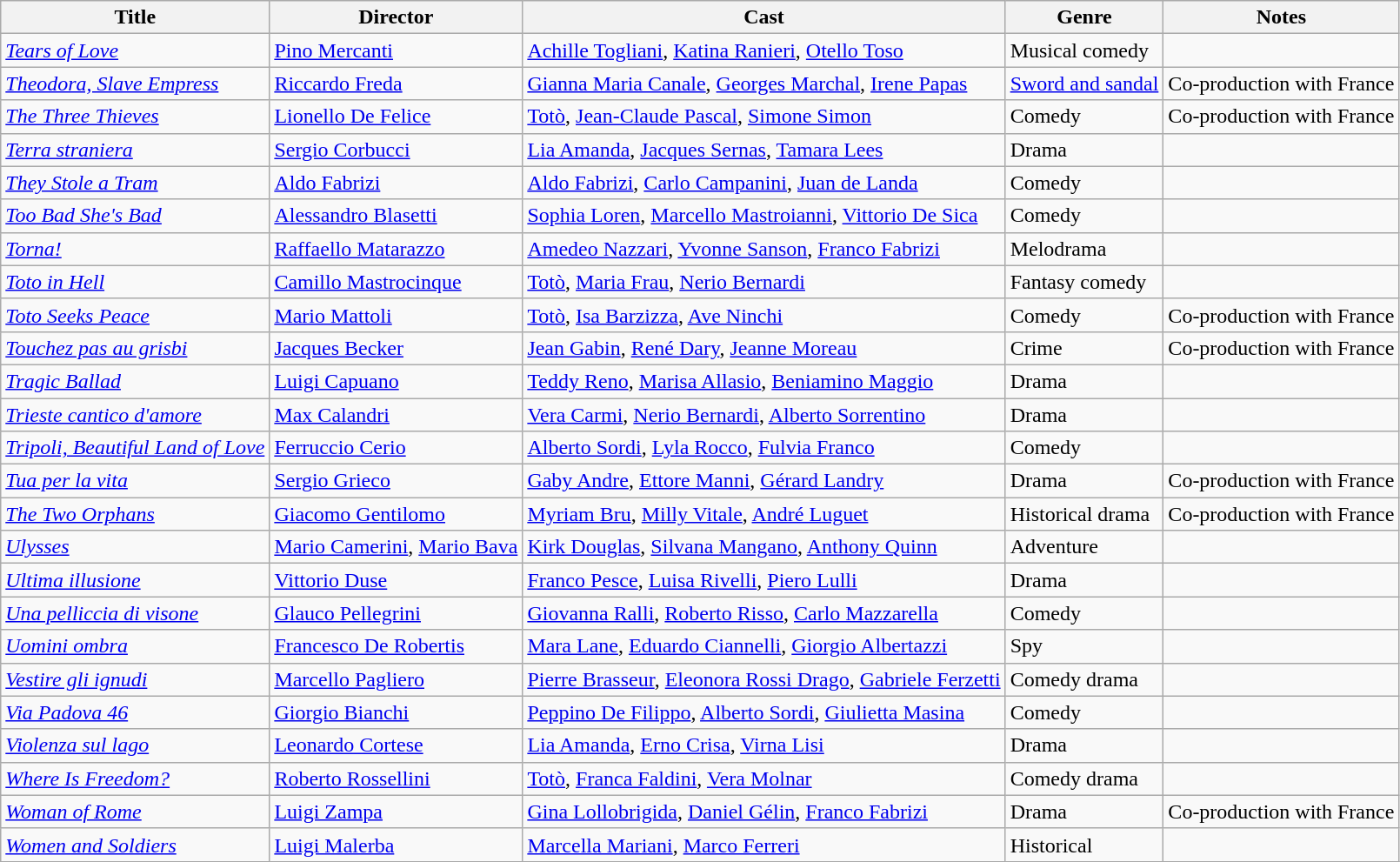<table class="wikitable">
<tr>
<th>Title</th>
<th>Director</th>
<th>Cast</th>
<th>Genre</th>
<th>Notes</th>
</tr>
<tr>
<td><em><a href='#'>Tears of Love</a></em></td>
<td><a href='#'>Pino Mercanti</a></td>
<td><a href='#'>Achille Togliani</a>, <a href='#'>Katina Ranieri</a>, <a href='#'>Otello Toso</a></td>
<td>Musical comedy</td>
<td></td>
</tr>
<tr>
<td><em><a href='#'>Theodora, Slave Empress</a></em></td>
<td><a href='#'>Riccardo Freda</a></td>
<td><a href='#'>Gianna Maria Canale</a>, <a href='#'>Georges Marchal</a>, <a href='#'>Irene Papas</a></td>
<td><a href='#'>Sword and sandal</a></td>
<td>Co-production with France</td>
</tr>
<tr>
<td><em><a href='#'>The Three Thieves</a></em></td>
<td><a href='#'>Lionello De Felice</a></td>
<td><a href='#'>Totò</a>, <a href='#'>Jean-Claude Pascal</a>, <a href='#'>Simone Simon</a></td>
<td>Comedy</td>
<td>Co-production with France</td>
</tr>
<tr>
<td><em><a href='#'>Terra straniera</a></em></td>
<td><a href='#'>Sergio Corbucci</a></td>
<td><a href='#'>Lia Amanda</a>, <a href='#'>Jacques Sernas</a>, <a href='#'>Tamara Lees</a></td>
<td>Drama</td>
<td></td>
</tr>
<tr>
<td><em><a href='#'>They Stole a Tram</a></em></td>
<td><a href='#'>Aldo Fabrizi</a></td>
<td><a href='#'>Aldo Fabrizi</a>, <a href='#'>Carlo Campanini</a>, <a href='#'>Juan de Landa</a></td>
<td>Comedy</td>
<td></td>
</tr>
<tr>
<td><em><a href='#'>Too Bad She's Bad</a></em></td>
<td><a href='#'>Alessandro Blasetti</a></td>
<td><a href='#'>Sophia Loren</a>, <a href='#'>Marcello Mastroianni</a>, <a href='#'>Vittorio De Sica</a></td>
<td>Comedy</td>
<td></td>
</tr>
<tr>
<td><em><a href='#'>Torna!</a></em></td>
<td><a href='#'>Raffaello Matarazzo</a></td>
<td><a href='#'>Amedeo Nazzari</a>, <a href='#'>Yvonne Sanson</a>, <a href='#'>Franco Fabrizi</a></td>
<td>Melodrama</td>
<td></td>
</tr>
<tr>
<td><em><a href='#'>Toto in Hell</a></em></td>
<td><a href='#'>Camillo Mastrocinque</a></td>
<td><a href='#'>Totò</a>, <a href='#'>Maria Frau</a>, <a href='#'>Nerio Bernardi</a></td>
<td>Fantasy comedy</td>
<td></td>
</tr>
<tr>
<td><em><a href='#'>Toto Seeks Peace</a></em></td>
<td><a href='#'>Mario Mattoli</a></td>
<td><a href='#'>Totò</a>, <a href='#'>Isa Barzizza</a>, <a href='#'>Ave Ninchi</a></td>
<td>Comedy</td>
<td>Co-production with France</td>
</tr>
<tr>
<td><em><a href='#'>Touchez pas au grisbi</a></em></td>
<td><a href='#'>Jacques Becker</a></td>
<td><a href='#'>Jean Gabin</a>, <a href='#'>René Dary</a>, <a href='#'>Jeanne Moreau</a></td>
<td>Crime</td>
<td>Co-production with France</td>
</tr>
<tr>
<td><em><a href='#'>Tragic Ballad</a></em></td>
<td><a href='#'>Luigi Capuano</a></td>
<td><a href='#'>Teddy Reno</a>, <a href='#'>Marisa Allasio</a>, <a href='#'>Beniamino Maggio</a></td>
<td>Drama</td>
<td></td>
</tr>
<tr>
<td><em><a href='#'>Trieste cantico d'amore</a></em></td>
<td><a href='#'>Max Calandri</a></td>
<td><a href='#'>Vera Carmi</a>, <a href='#'>Nerio Bernardi</a>, <a href='#'>Alberto Sorrentino</a></td>
<td>Drama</td>
<td></td>
</tr>
<tr>
<td><em><a href='#'>Tripoli, Beautiful Land of Love</a></em></td>
<td><a href='#'>Ferruccio Cerio</a></td>
<td><a href='#'>Alberto Sordi</a>, <a href='#'>Lyla Rocco</a>, <a href='#'>Fulvia Franco</a></td>
<td>Comedy</td>
<td></td>
</tr>
<tr>
<td><em><a href='#'>Tua per la vita</a></em></td>
<td><a href='#'>Sergio Grieco</a></td>
<td><a href='#'>Gaby Andre</a>, <a href='#'>Ettore Manni</a>, <a href='#'>Gérard Landry</a></td>
<td>Drama</td>
<td>Co-production with France</td>
</tr>
<tr>
<td><em><a href='#'>The Two Orphans</a></em></td>
<td><a href='#'>Giacomo Gentilomo</a></td>
<td><a href='#'>Myriam Bru</a>, <a href='#'>Milly Vitale</a>, <a href='#'>André Luguet</a></td>
<td>Historical drama</td>
<td>Co-production with France</td>
</tr>
<tr>
<td><em><a href='#'>Ulysses</a></em></td>
<td><a href='#'>Mario Camerini</a>, <a href='#'>Mario Bava</a></td>
<td><a href='#'>Kirk Douglas</a>, <a href='#'>Silvana Mangano</a>, <a href='#'>Anthony Quinn</a></td>
<td>Adventure</td>
<td></td>
</tr>
<tr>
<td><em><a href='#'>Ultima illusione</a></em></td>
<td><a href='#'>Vittorio Duse</a></td>
<td><a href='#'>Franco Pesce</a>, <a href='#'>Luisa Rivelli</a>, <a href='#'>Piero Lulli</a></td>
<td>Drama</td>
<td></td>
</tr>
<tr>
<td><em><a href='#'>Una pelliccia di visone</a></em></td>
<td><a href='#'>Glauco Pellegrini</a></td>
<td><a href='#'>Giovanna Ralli</a>, <a href='#'>Roberto Risso</a>, <a href='#'>Carlo Mazzarella</a></td>
<td>Comedy</td>
<td></td>
</tr>
<tr>
<td><em><a href='#'>Uomini ombra</a></em></td>
<td><a href='#'>Francesco De Robertis</a></td>
<td><a href='#'>Mara Lane</a>, <a href='#'>Eduardo Ciannelli</a>, <a href='#'>Giorgio Albertazzi</a></td>
<td>Spy</td>
<td></td>
</tr>
<tr>
<td><em><a href='#'>Vestire gli ignudi</a></em></td>
<td><a href='#'>Marcello Pagliero</a></td>
<td><a href='#'>Pierre Brasseur</a>, <a href='#'>Eleonora Rossi Drago</a>, <a href='#'>Gabriele Ferzetti</a></td>
<td>Comedy drama</td>
<td></td>
</tr>
<tr>
<td><em><a href='#'>Via Padova 46</a></em></td>
<td><a href='#'>Giorgio Bianchi</a></td>
<td><a href='#'>Peppino De Filippo</a>, <a href='#'>Alberto Sordi</a>, <a href='#'>Giulietta Masina</a></td>
<td>Comedy</td>
<td></td>
</tr>
<tr>
<td><em><a href='#'>Violenza sul lago</a></em></td>
<td><a href='#'>Leonardo Cortese</a></td>
<td><a href='#'>Lia Amanda</a>, <a href='#'>Erno Crisa</a>, <a href='#'>Virna Lisi</a></td>
<td>Drama</td>
<td></td>
</tr>
<tr>
<td><em><a href='#'>Where Is Freedom?</a></em></td>
<td><a href='#'>Roberto Rossellini</a></td>
<td><a href='#'>Totò</a>, <a href='#'>Franca Faldini</a>, <a href='#'>Vera Molnar</a></td>
<td>Comedy drama</td>
<td></td>
</tr>
<tr>
<td><em><a href='#'>Woman of Rome</a></em></td>
<td><a href='#'>Luigi Zampa</a></td>
<td><a href='#'>Gina Lollobrigida</a>, <a href='#'>Daniel Gélin</a>, <a href='#'>Franco Fabrizi</a></td>
<td>Drama</td>
<td>Co-production with France</td>
</tr>
<tr>
<td><em><a href='#'>Women and Soldiers</a></em></td>
<td><a href='#'>Luigi Malerba</a></td>
<td><a href='#'>Marcella Mariani</a>, <a href='#'>Marco Ferreri</a></td>
<td>Historical</td>
<td></td>
</tr>
<tr>
</tr>
</table>
